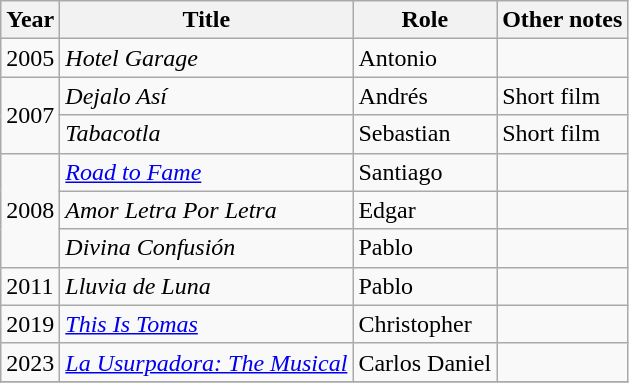<table class="wikitable">
<tr>
<th>Year</th>
<th>Title</th>
<th>Role</th>
<th>Other notes</th>
</tr>
<tr>
<td>2005</td>
<td><em>Hotel Garage</em></td>
<td>Antonio</td>
<td></td>
</tr>
<tr>
<td rowspan="2">2007</td>
<td><em>Dejalo Así</em></td>
<td>Andrés</td>
<td>Short film</td>
</tr>
<tr>
<td><em>Tabacotla</em></td>
<td>Sebastian</td>
<td>Short film</td>
</tr>
<tr>
<td rowspan="3">2008</td>
<td><em><a href='#'>Road to Fame</a></em></td>
<td>Santiago</td>
<td></td>
</tr>
<tr>
<td><em>Amor Letra Por Letra</em></td>
<td>Edgar</td>
<td></td>
</tr>
<tr>
<td><em>Divina Confusión</em></td>
<td>Pablo</td>
<td></td>
</tr>
<tr>
<td>2011</td>
<td><em>Lluvia de Luna</em></td>
<td>Pablo</td>
<td></td>
</tr>
<tr>
<td>2019</td>
<td><em><a href='#'>This Is Tomas</a></em></td>
<td>Christopher</td>
<td></td>
</tr>
<tr>
<td>2023</td>
<td><em><a href='#'>La Usurpadora: The Musical</a></em></td>
<td>Carlos Daniel</td>
<td></td>
</tr>
<tr>
</tr>
</table>
